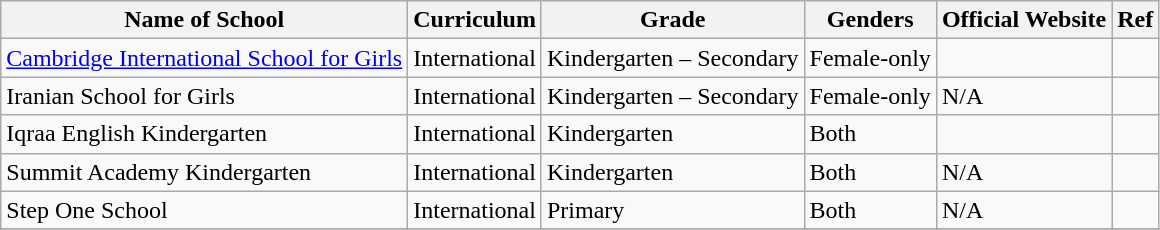<table class="wikitable">
<tr>
<th>Name of School</th>
<th>Curriculum</th>
<th>Grade</th>
<th>Genders</th>
<th>Official Website</th>
<th>Ref</th>
</tr>
<tr>
<td><a href='#'>Cambridge International School for Girls</a></td>
<td>International</td>
<td>Kindergarten – Secondary</td>
<td>Female-only</td>
<td></td>
<td></td>
</tr>
<tr>
<td>Iranian School for Girls</td>
<td>International</td>
<td>Kindergarten – Secondary</td>
<td>Female-only</td>
<td>N/A</td>
<td></td>
</tr>
<tr>
<td>Iqraa English Kindergarten</td>
<td>International</td>
<td>Kindergarten</td>
<td>Both</td>
<td></td>
<td></td>
</tr>
<tr>
<td>Summit Academy Kindergarten</td>
<td>International</td>
<td>Kindergarten</td>
<td>Both</td>
<td>N/A</td>
<td></td>
</tr>
<tr>
<td>Step One School</td>
<td>International</td>
<td>Primary</td>
<td>Both</td>
<td>N/A</td>
<td></td>
</tr>
<tr>
</tr>
</table>
